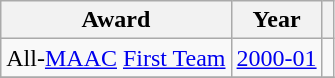<table class="wikitable">
<tr>
<th>Award</th>
<th>Year</th>
<th></th>
</tr>
<tr>
<td>All-<a href='#'>MAAC</a> <a href='#'>First Team</a></td>
<td><a href='#'>2000-01</a></td>
<td></td>
</tr>
<tr>
</tr>
</table>
